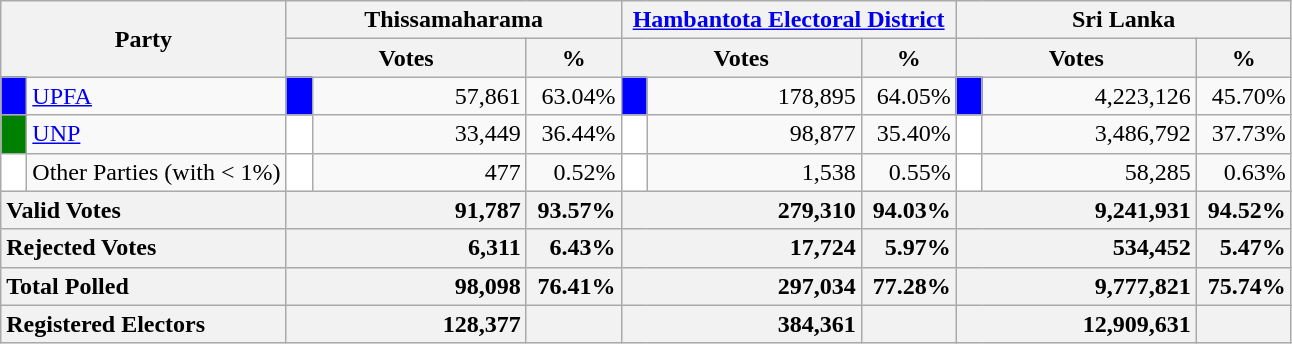<table class="wikitable">
<tr>
<th colspan="2" width="144px"rowspan="2">Party</th>
<th colspan="3" width="216px">Thissamaharama</th>
<th colspan="3" width="216px"><a href='#'>Hambantota Electoral District</a></th>
<th colspan="3" width="216px">Sri Lanka</th>
</tr>
<tr>
<th colspan="2" width="144px">Votes</th>
<th>%</th>
<th colspan="2" width="144px">Votes</th>
<th>%</th>
<th colspan="2" width="144px">Votes</th>
<th>%</th>
</tr>
<tr>
<td style="background-color:blue;" width="10px"></td>
<td style="text-align:left;"><a href='#'>UPFA</a></td>
<td style="background-color:blue;" width="10px"></td>
<td style="text-align:right;">57,861</td>
<td style="text-align:right;">63.04%</td>
<td style="background-color:blue;" width="10px"></td>
<td style="text-align:right;">178,895</td>
<td style="text-align:right;">64.05%</td>
<td style="background-color:blue;" width="10px"></td>
<td style="text-align:right;">4,223,126</td>
<td style="text-align:right;">45.70%</td>
</tr>
<tr>
<td style="background-color:green;" width="10px"></td>
<td style="text-align:left;"><a href='#'>UNP</a></td>
<td style="background-color:white;" width="10px"></td>
<td style="text-align:right;">33,449</td>
<td style="text-align:right;">36.44%</td>
<td style="background-color:white;" width="10px"></td>
<td style="text-align:right;">98,877</td>
<td style="text-align:right;">35.40%</td>
<td style="background-color:white;" width="10px"></td>
<td style="text-align:right;">3,486,792</td>
<td style="text-align:right;">37.73%</td>
</tr>
<tr>
<td style="background-color:white;" width="10px"></td>
<td style="text-align:left;">Other Parties (with < 1%)</td>
<td style="background-color:white;" width="10px"></td>
<td style="text-align:right;">477</td>
<td style="text-align:right;">0.52%</td>
<td style="background-color:white;" width="10px"></td>
<td style="text-align:right;">1,538</td>
<td style="text-align:right;">0.55%</td>
<td style="background-color:white;" width="10px"></td>
<td style="text-align:right;">58,285</td>
<td style="text-align:right;">0.63%</td>
</tr>
<tr>
<th colspan="2" width="144px"style="text-align:left;">Valid Votes</th>
<th style="text-align:right;"colspan="2" width="144px">91,787</th>
<th style="text-align:right;">93.57%</th>
<th style="text-align:right;"colspan="2" width="144px">279,310</th>
<th style="text-align:right;">94.03%</th>
<th style="text-align:right;"colspan="2" width="144px">9,241,931</th>
<th style="text-align:right;">94.52%</th>
</tr>
<tr>
<th colspan="2" width="144px"style="text-align:left;">Rejected Votes</th>
<th style="text-align:right;"colspan="2" width="144px">6,311</th>
<th style="text-align:right;">6.43%</th>
<th style="text-align:right;"colspan="2" width="144px">17,724</th>
<th style="text-align:right;">5.97%</th>
<th style="text-align:right;"colspan="2" width="144px">534,452</th>
<th style="text-align:right;">5.47%</th>
</tr>
<tr>
<th colspan="2" width="144px"style="text-align:left;">Total Polled</th>
<th style="text-align:right;"colspan="2" width="144px">98,098</th>
<th style="text-align:right;">76.41%</th>
<th style="text-align:right;"colspan="2" width="144px">297,034</th>
<th style="text-align:right;">77.28%</th>
<th style="text-align:right;"colspan="2" width="144px">9,777,821</th>
<th style="text-align:right;">75.74%</th>
</tr>
<tr>
<th colspan="2" width="144px"style="text-align:left;">Registered Electors</th>
<th style="text-align:right;"colspan="2" width="144px">128,377</th>
<th></th>
<th style="text-align:right;"colspan="2" width="144px">384,361</th>
<th></th>
<th style="text-align:right;"colspan="2" width="144px">12,909,631</th>
<th></th>
</tr>
</table>
